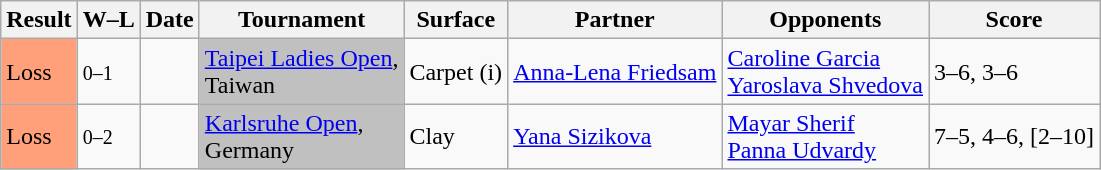<table class="sortable wikitable">
<tr>
<th>Result</th>
<th class="unsortable">W–L</th>
<th>Date</th>
<th>Tournament</th>
<th>Surface</th>
<th>Partner</th>
<th>Opponents</th>
<th class="unsortable">Score</th>
</tr>
<tr>
<td bgcolor=FFA07A>Loss</td>
<td><small>0–1</small></td>
<td><a href='#'></a></td>
<td bgcolor=silver><a href='#'>Taipei Ladies Open</a>, <br>Taiwan</td>
<td>Carpet (i)</td>
<td> <a href='#'>Anna-Lena Friedsam</a></td>
<td> <a href='#'>Caroline Garcia</a> <br>  <a href='#'>Yaroslava Shvedova</a></td>
<td>3–6, 3–6</td>
</tr>
<tr>
<td bgcolor=FFA07A>Loss</td>
<td><small>0–2</small></td>
<td><a href='#'></a></td>
<td bgcolor=silver><a href='#'>Karlsruhe Open</a>, <br>Germany</td>
<td>Clay</td>
<td> <a href='#'>Yana Sizikova</a></td>
<td> <a href='#'>Mayar Sherif</a> <br>  <a href='#'>Panna Udvardy</a></td>
<td>7–5, 4–6, [2–10]</td>
</tr>
</table>
